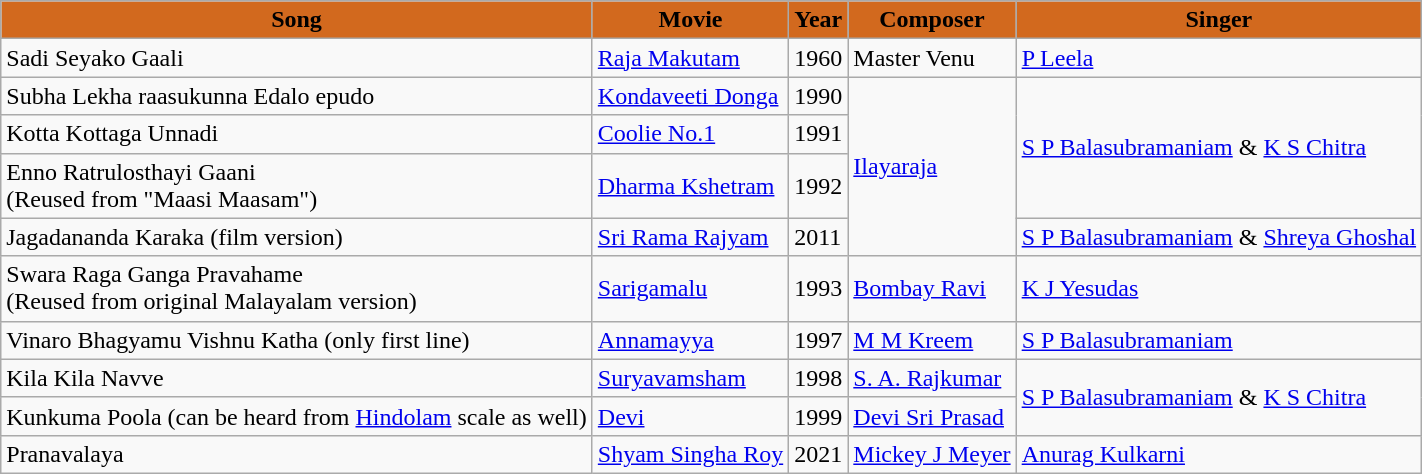<table class="wikitable">
<tr>
<th style="background:#D2691E">Song</th>
<th style="background:#D2691E">Movie</th>
<th style="background:#D2691E">Year</th>
<th style="background:#D2691E">Composer</th>
<th style="background:#D2691E">Singer</th>
</tr>
<tr>
<td>Sadi Seyako Gaali</td>
<td><a href='#'>Raja Makutam</a></td>
<td>1960</td>
<td>Master Venu</td>
<td><a href='#'>P Leela</a></td>
</tr>
<tr>
<td>Subha Lekha raasukunna Edalo epudo</td>
<td><a href='#'>Kondaveeti Donga</a></td>
<td>1990</td>
<td rowspan="4"><a href='#'>Ilayaraja</a></td>
<td rowspan="3"><a href='#'>S P Balasubramaniam</a> & <a href='#'>K S Chitra</a></td>
</tr>
<tr>
<td>Kotta Kottaga Unnadi</td>
<td><a href='#'>Coolie No.1</a></td>
<td>1991</td>
</tr>
<tr>
<td>Enno Ratrulosthayi Gaani<br>(Reused from "Maasi Maasam")</td>
<td><a href='#'>Dharma Kshetram</a></td>
<td>1992</td>
</tr>
<tr>
<td>Jagadananda Karaka (film version)</td>
<td><a href='#'>Sri Rama Rajyam</a></td>
<td>2011</td>
<td><a href='#'>S P Balasubramaniam</a> & <a href='#'>Shreya Ghoshal</a></td>
</tr>
<tr>
<td>Swara Raga Ganga Pravahame<br>(Reused from original Malayalam version)</td>
<td><a href='#'>Sarigamalu</a></td>
<td>1993</td>
<td><a href='#'>Bombay Ravi</a></td>
<td><a href='#'>K J Yesudas</a></td>
</tr>
<tr>
<td>Vinaro Bhagyamu Vishnu Katha (only first line)</td>
<td><a href='#'>Annamayya</a></td>
<td>1997</td>
<td><a href='#'>M M Kreem</a></td>
<td><a href='#'>S P Balasubramaniam</a></td>
</tr>
<tr>
<td>Kila Kila Navve</td>
<td><a href='#'>Suryavamsham</a></td>
<td>1998</td>
<td><a href='#'>S. A. Rajkumar</a></td>
<td rowspan=2><a href='#'>S P Balasubramaniam</a> & <a href='#'>K S Chitra</a></td>
</tr>
<tr>
<td>Kunkuma Poola (can be heard from <a href='#'>Hindolam</a> scale as well)</td>
<td><a href='#'>Devi</a></td>
<td>1999</td>
<td><a href='#'>Devi Sri Prasad</a></td>
</tr>
<tr>
<td>Pranavalaya</td>
<td><a href='#'>Shyam Singha Roy</a></td>
<td>2021</td>
<td><a href='#'>Mickey J Meyer</a></td>
<td><a href='#'>Anurag Kulkarni</a></td>
</tr>
</table>
